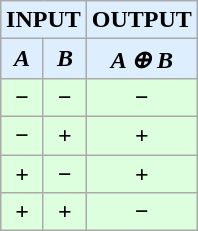<table class="wikitable" style="margin: 1em auto 1em auto">
<tr bgcolor="#ddeeff" align="center">
<td colspan=2><strong>INPUT</strong></td>
<td><strong>OUTPUT</strong></td>
</tr>
<tr bgcolor="#ddeeff" align="center">
<td><strong><em>A</em></strong></td>
<td><strong><em>B</em></strong></td>
<td><strong><em>A<em> ⊕ </em>B</em></strong></td>
</tr>
<tr bgcolor="#ddffdd" align="center">
<td><strong>−</strong></td>
<td><strong>−</strong></td>
<td><strong>−</strong></td>
</tr>
<tr bgcolor="#ddffdd" align="center">
<td><strong>−</strong></td>
<td><strong>+</strong></td>
<td><strong>+</strong></td>
</tr>
<tr bgcolor="#ddffdd" align="center">
<td><strong>+</strong></td>
<td><strong>−</strong></td>
<td><strong>+</strong></td>
</tr>
<tr bgcolor="#ddffdd" align="center">
<td><strong>+</strong></td>
<td><strong>+</strong></td>
<td><strong>−</strong></td>
</tr>
</table>
